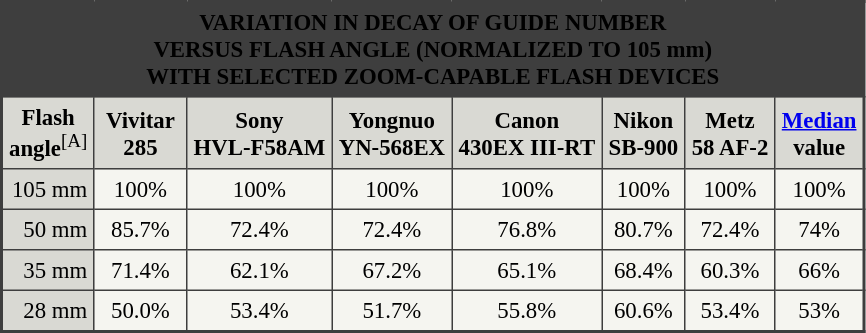<table border="1" cellpadding="4" cellspacing="0" style="margin: 1em 1em 1em 0; background: #f5f5f0; border: 2px #3E3E3E solid; border-collapse: collapse; font-size: 95%;">
<tr>
<th colspan="8" style="background:#3E3E3E; text-align:center"><span>VARIATION IN DECAY OF GUIDE NUMBER<br>VERSUS FLASH ANGLE (NORMALIZED TO 105 mm)<br>WITH SELECTED ZOOM-CAPABLE FLASH DEVICES</span></th>
</tr>
<tr>
<td style="background:#d9d9d3; text-align:center"><strong>Flash<br> angle</strong><sup>[A]</sup></td>
<td style="background:#d9d9d3; text-align:center"><strong> Vivitar <br>285</strong></td>
<td style="background:#d9d9d3; text-align:center"><strong>Sony<br>HVL-F58AM</strong></td>
<td style="background:#d9d9d3; text-align:center"><strong>Yongnuo<br>YN-568EX</strong></td>
<td style="background:#d9d9d3; text-align:center"><strong>Canon<br>430EX III-RT</strong></td>
<td style="background:#d9d9d3; text-align:center"><strong>Nikon<br>SB-900</strong></td>
<td style="background:#d9d9d3; text-align:center"><strong>Metz<br> 58 AF-2</strong></td>
<td style="background:#d9d9d3; text-align:center"><strong><a href='#'>Median</a><br>value</strong></td>
</tr>
<tr>
<td style="background:#d9d9d3; text-align:right">105 mm</td>
<td style="text-align:center">100%</td>
<td style="text-align:center">100%</td>
<td style="text-align:center">100%</td>
<td style="text-align:center">100%</td>
<td style="text-align:center">100%</td>
<td style="text-align:center">100%</td>
<td style="text-align:center">100%</td>
</tr>
<tr>
<td style="background:#d9d9d3; text-align:right">50 mm</td>
<td style="text-align:center">85.7%</td>
<td style="text-align:center">72.4%</td>
<td style="text-align:center">72.4%</td>
<td style="text-align:center">76.8%</td>
<td style="text-align:center">80.7%</td>
<td style="text-align:center">72.4%</td>
<td style="text-align:center">74%</td>
</tr>
<tr>
<td style="background:#d9d9d3; text-align:right">35 mm</td>
<td style="text-align:center">71.4%</td>
<td style="text-align:center">62.1%</td>
<td style="text-align:center">67.2%</td>
<td style="text-align:center">65.1%</td>
<td style="text-align:center">68.4%</td>
<td style="text-align:center">60.3%</td>
<td style="text-align:center">66%</td>
</tr>
<tr>
<td style="background:#d9d9d3; text-align:right">28 mm</td>
<td style="text-align:center">50.0%</td>
<td style="text-align:center">53.4%</td>
<td style="text-align:center">51.7%</td>
<td style="text-align:center">55.8%</td>
<td style="text-align:center">60.6%</td>
<td style="text-align:center">53.4%</td>
<td style="text-align:center">53%</td>
</tr>
</table>
